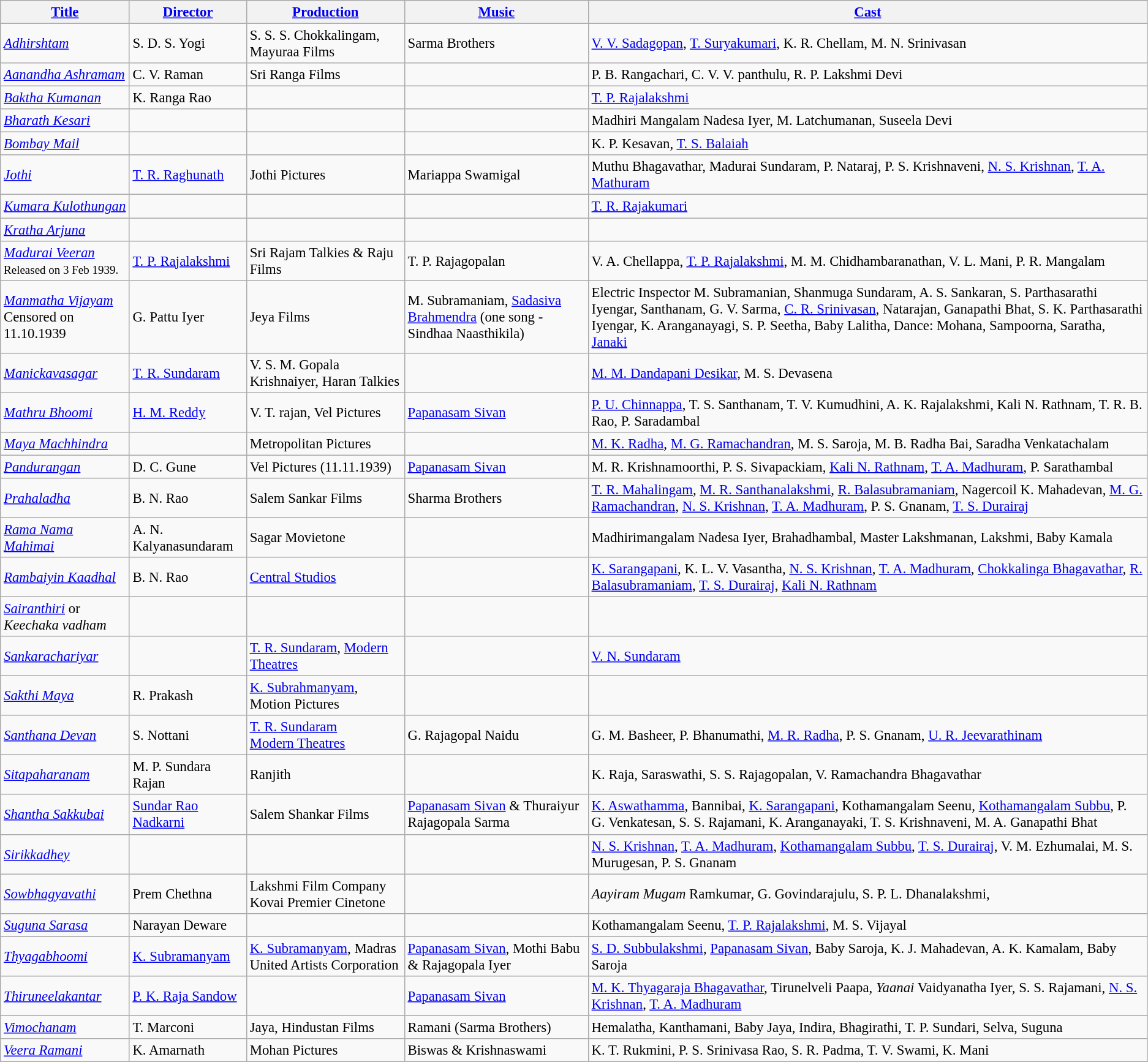<table class="wikitable" style="font-size: 95%;">
<tr>
<th><a href='#'>Title</a></th>
<th><a href='#'>Director</a></th>
<th><a href='#'>Production</a></th>
<th><a href='#'>Music</a></th>
<th><a href='#'>Cast</a></th>
</tr>
<tr --->
<td><em><a href='#'>Adhirshtam</a></em></td>
<td>S. D. S. Yogi</td>
<td>S. S. S. Chokkalingam, Mayuraa Films</td>
<td>Sarma Brothers</td>
<td><a href='#'>V. V. Sadagopan</a>, <a href='#'>T. Suryakumari</a>, K. R. Chellam, M. N. Srinivasan</td>
</tr>
<tr -->
<td><em><a href='#'>Aanandha Ashramam</a></em></td>
<td>C. V. Raman</td>
<td>Sri Ranga Films</td>
<td></td>
<td>P. B. Rangachari, C. V. V. panthulu, R. P. Lakshmi Devi</td>
</tr>
<tr -->
<td><em><a href='#'>Baktha Kumanan</a></em></td>
<td>K. Ranga Rao</td>
<td></td>
<td></td>
<td><a href='#'>T. P. Rajalakshmi</a></td>
</tr>
<tr -->
<td><em><a href='#'>Bharath Kesari</a></em></td>
<td></td>
<td></td>
<td></td>
<td>Madhiri Mangalam Nadesa Iyer, M. Latchumanan, Suseela Devi</td>
</tr>
<tr -->
<td><em><a href='#'>Bombay Mail</a></em></td>
<td></td>
<td></td>
<td></td>
<td>K. P. Kesavan, <a href='#'>T. S. Balaiah</a></td>
</tr>
<tr -->
<td><em><a href='#'>Jothi</a></em></td>
<td><a href='#'>T. R. Raghunath</a></td>
<td>Jothi Pictures</td>
<td>Mariappa Swamigal</td>
<td>Muthu Bhagavathar, Madurai Sundaram, P. Nataraj, P. S. Krishnaveni, <a href='#'>N. S. Krishnan</a>, <a href='#'>T. A. Mathuram</a></td>
</tr>
<tr -->
<td><em><a href='#'>Kumara Kulothungan</a></em></td>
<td></td>
<td></td>
<td></td>
<td><a href='#'>T. R. Rajakumari</a></td>
</tr>
<tr -->
<td><em><a href='#'>Kratha Arjuna</a></em></td>
<td></td>
<td></td>
<td></td>
<td></td>
</tr>
<tr -->
<td><em><a href='#'>Madurai Veeran</a></em><br><small>Released on 3 Feb 1939.</small><br></td>
<td><a href='#'>T. P. Rajalakshmi</a></td>
<td>Sri Rajam Talkies & Raju Films</td>
<td>T. P. Rajagopalan</td>
<td>V. A. Chellappa, <a href='#'>T. P. Rajalakshmi</a>, M. M. Chidhambaranathan, V. L. Mani, P. R. Mangalam</td>
</tr>
<tr -->
<td><em><a href='#'>Manmatha Vijayam</a></em><br>Censored on 11.10.1939</td>
<td>G. Pattu Iyer</td>
<td>Jeya Films</td>
<td>M. Subramaniam, <a href='#'>Sadasiva Brahmendra</a> (one song - Sindhaa Naasthikila)</td>
<td>Electric Inspector M. Subramanian, Shanmuga Sundaram, A. S. Sankaran, S. Parthasarathi Iyengar, Santhanam, G. V. Sarma, <a href='#'>C. R. Srinivasan</a>, Natarajan, Ganapathi Bhat, S. K. Parthasarathi Iyengar, K. Aranganayagi, S. P. Seetha, Baby Lalitha, Dance: Mohana, Sampoorna, Saratha, <a href='#'>Janaki</a></td>
</tr>
<tr -->
<td><em><a href='#'>Manickavasagar</a></em></td>
<td><a href='#'>T. R. Sundaram</a></td>
<td>V. S. M. Gopala Krishnaiyer, Haran Talkies</td>
<td></td>
<td><a href='#'>M. M. Dandapani Desikar</a>, M. S. Devasena</td>
</tr>
<tr -->
<td><em><a href='#'>Mathru Bhoomi</a></em></td>
<td><a href='#'>H. M. Reddy</a></td>
<td>V. T. rajan, Vel Pictures</td>
<td><a href='#'>Papanasam Sivan</a></td>
<td><a href='#'>P. U. Chinnappa</a>, T. S. Santhanam, T. V. Kumudhini, A. K. Rajalakshmi, Kali N. Rathnam, T. R. B. Rao, P. Saradambal</td>
</tr>
<tr -->
<td><em><a href='#'>Maya Machhindra</a></em></td>
<td></td>
<td>Metropolitan Pictures</td>
<td></td>
<td><a href='#'>M. K. Radha</a>, <a href='#'>M. G. Ramachandran</a>, M. S. Saroja, M. B. Radha Bai, Saradha Venkatachalam</td>
</tr>
<tr -->
<td><em><a href='#'>Pandurangan</a></em></td>
<td>D. C. Gune</td>
<td>Vel Pictures (11.11.1939)</td>
<td><a href='#'>Papanasam Sivan</a></td>
<td>M. R. Krishnamoorthi, P. S. Sivapackiam, <a href='#'>Kali N. Rathnam</a>, <a href='#'>T. A. Madhuram</a>, P. Sarathambal</td>
</tr>
<tr -->
<td><em><a href='#'>Prahaladha</a></em></td>
<td>B. N. Rao</td>
<td>Salem Sankar Films</td>
<td>Sharma Brothers</td>
<td><a href='#'>T. R. Mahalingam</a>, <a href='#'>M. R. Santhanalakshmi</a>, <a href='#'>R. Balasubramaniam</a>, Nagercoil K. Mahadevan, <a href='#'>M. G. Ramachandran</a>, <a href='#'>N. S. Krishnan</a>, <a href='#'>T. A. Madhuram</a>, P. S. Gnanam, <a href='#'>T. S. Durairaj</a></td>
</tr>
<tr -->
<td><em><a href='#'>Rama Nama Mahimai</a><br></em></td>
<td>A. N. Kalyanasundaram</td>
<td>Sagar Movietone</td>
<td></td>
<td>Madhirimangalam Nadesa Iyer, Brahadhambal, Master Lakshmanan, Lakshmi, Baby Kamala</td>
</tr>
<tr --->
<td><em><a href='#'>Rambaiyin Kaadhal</a></em></td>
<td>B. N. Rao</td>
<td><a href='#'>Central Studios</a></td>
<td></td>
<td><a href='#'>K. Sarangapani</a>, K. L. V. Vasantha, <a href='#'>N. S. Krishnan</a>, <a href='#'>T. A. Madhuram</a>, <a href='#'>Chokkalinga Bhagavathar</a>, <a href='#'>R. Balasubramaniam</a>, <a href='#'>T. S. Durairaj</a>, <a href='#'>Kali N. Rathnam</a></td>
</tr>
<tr -->
<td><em><a href='#'>Sairanthiri</a></em> or <em>Keechaka vadham</em></td>
<td></td>
<td></td>
<td></td>
<td></td>
</tr>
<tr -->
<td><em><a href='#'>Sankarachariyar</a></em></td>
<td></td>
<td><a href='#'>T. R. Sundaram</a>, <a href='#'>Modern Theatres</a></td>
<td></td>
<td><a href='#'>V. N. Sundaram</a></td>
</tr>
<tr -->
<td><em><a href='#'>Sakthi Maya</a></em></td>
<td>R. Prakash</td>
<td><a href='#'>K. Subrahmanyam</a>, Motion Pictures</td>
<td></td>
<td></td>
</tr>
<tr -->
<td><em><a href='#'>Santhana Devan</a></em></td>
<td>S. Nottani</td>
<td><a href='#'>T. R. Sundaram</a><br><a href='#'>Modern Theatres</a></td>
<td>G. Rajagopal Naidu</td>
<td>G. M. Basheer, P. Bhanumathi, <a href='#'>M. R. Radha</a>, P. S. Gnanam, <a href='#'>U. R. Jeevarathinam</a></td>
</tr>
<tr -->
<td><em><a href='#'>Sitapaharanam</a></em></td>
<td>M. P. Sundara Rajan</td>
<td>Ranjith</td>
<td></td>
<td>K. Raja, Saraswathi, S. S. Rajagopalan, V. Ramachandra Bhagavathar</td>
</tr>
<tr -->
<td><em><a href='#'>Shantha Sakkubai</a></em></td>
<td><a href='#'>Sundar Rao Nadkarni</a></td>
<td>Salem Shankar Films</td>
<td><a href='#'>Papanasam Sivan</a> & Thuraiyur Rajagopala Sarma</td>
<td><a href='#'>K. Aswathamma</a>, Bannibai, <a href='#'>K. Sarangapani</a>, Kothamangalam Seenu, <a href='#'>Kothamangalam Subbu</a>, P. G. Venkatesan, S. S. Rajamani, K. Aranganayaki, T. S. Krishnaveni, M. A. Ganapathi Bhat</td>
</tr>
<tr -->
<td><em><a href='#'>Sirikkadhey</a></em></td>
<td></td>
<td></td>
<td></td>
<td><a href='#'>N. S. Krishnan</a>, <a href='#'>T. A. Madhuram</a>, <a href='#'>Kothamangalam Subbu</a>, <a href='#'>T. S. Durairaj</a>, V. M. Ezhumalai, M. S. Murugesan, P. S. Gnanam</td>
</tr>
<tr -->
<td><em><a href='#'>Sowbhagyavathi</a></em></td>
<td>Prem Chethna</td>
<td>Lakshmi Film Company<br>Kovai Premier Cinetone</td>
<td></td>
<td><em>Aayiram Mugam</em> Ramkumar, G. Govindarajulu, S. P. L. Dhanalakshmi,</td>
</tr>
<tr -->
<td><em><a href='#'>Suguna Sarasa</a></em></td>
<td>Narayan Deware</td>
<td></td>
<td></td>
<td>Kothamangalam Seenu, <a href='#'>T. P. Rajalakshmi</a>, M. S. Vijayal</td>
</tr>
<tr -->
<td><em><a href='#'>Thyagabhoomi</a></em></td>
<td><a href='#'>K. Subramanyam</a></td>
<td><a href='#'>K. Subramanyam</a>, Madras United Artists Corporation</td>
<td><a href='#'>Papanasam Sivan</a>, Mothi Babu & Rajagopala Iyer</td>
<td><a href='#'>S. D. Subbulakshmi</a>, <a href='#'>Papanasam Sivan</a>, Baby Saroja, K. J. Mahadevan, A. K. Kamalam, Baby Saroja</td>
</tr>
<tr -->
<td><em><a href='#'>Thiruneelakantar</a></em></td>
<td><a href='#'>P. K. Raja Sandow</a></td>
<td></td>
<td><a href='#'>Papanasam Sivan</a></td>
<td><a href='#'>M. K. Thyagaraja Bhagavathar</a>, Tirunelveli Paapa, <em>Yaanai</em> Vaidyanatha Iyer, S. S. Rajamani, <a href='#'>N. S. Krishnan</a>, <a href='#'>T. A. Madhuram</a></td>
</tr>
<tr -->
<td><em><a href='#'>Vimochanam</a></em></td>
<td>T. Marconi</td>
<td>Jaya, Hindustan Films</td>
<td>Ramani (Sarma Brothers)</td>
<td>Hemalatha, Kanthamani, Baby Jaya, Indira, Bhagirathi, T. P. Sundari, Selva, Suguna</td>
</tr>
<tr --->
<td><em><a href='#'>Veera Ramani</a></em></td>
<td>K. Amarnath</td>
<td>Mohan Pictures</td>
<td>Biswas & Krishnaswami</td>
<td>K. T. Rukmini, P. S. Srinivasa Rao, S. R. Padma, T. V. Swami, K. Mani</td>
</tr>
</table>
